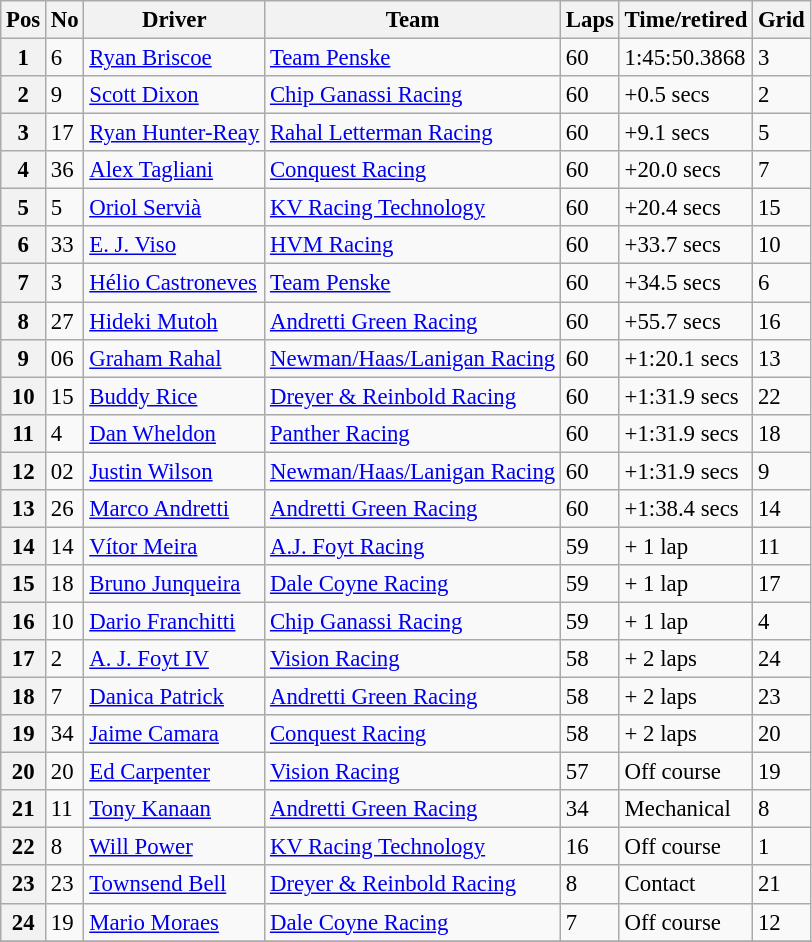<table class="wikitable" style="font-size:95%;">
<tr>
<th>Pos</th>
<th>No</th>
<th>Driver</th>
<th>Team</th>
<th>Laps</th>
<th>Time/retired</th>
<th>Grid</th>
</tr>
<tr>
<th>1</th>
<td>6</td>
<td> <a href='#'>Ryan Briscoe</a></td>
<td><a href='#'>Team Penske</a></td>
<td>60</td>
<td>1:45:50.3868</td>
<td>3</td>
</tr>
<tr>
<th>2</th>
<td>9</td>
<td> <a href='#'>Scott Dixon</a></td>
<td><a href='#'>Chip Ganassi Racing</a></td>
<td>60</td>
<td>+0.5 secs</td>
<td>2</td>
</tr>
<tr>
<th>3</th>
<td>17</td>
<td> <a href='#'>Ryan Hunter-Reay</a></td>
<td><a href='#'>Rahal Letterman Racing</a></td>
<td>60</td>
<td>+9.1 secs</td>
<td>5</td>
</tr>
<tr>
<th>4</th>
<td>36</td>
<td> <a href='#'>Alex Tagliani</a></td>
<td><a href='#'>Conquest Racing</a></td>
<td>60</td>
<td>+20.0 secs</td>
<td>7</td>
</tr>
<tr>
<th>5</th>
<td>5</td>
<td> <a href='#'>Oriol Servià</a></td>
<td><a href='#'>KV Racing Technology</a></td>
<td>60</td>
<td>+20.4 secs</td>
<td>15</td>
</tr>
<tr>
<th>6</th>
<td>33</td>
<td> <a href='#'>E. J. Viso</a></td>
<td><a href='#'>HVM Racing</a></td>
<td>60</td>
<td>+33.7 secs</td>
<td>10</td>
</tr>
<tr>
<th>7</th>
<td>3</td>
<td> <a href='#'>Hélio Castroneves</a></td>
<td><a href='#'>Team Penske</a></td>
<td>60</td>
<td>+34.5 secs</td>
<td>6</td>
</tr>
<tr>
<th>8</th>
<td>27</td>
<td> <a href='#'>Hideki Mutoh</a></td>
<td><a href='#'>Andretti Green Racing</a></td>
<td>60</td>
<td>+55.7 secs</td>
<td>16</td>
</tr>
<tr>
<th>9</th>
<td>06</td>
<td> <a href='#'>Graham Rahal</a></td>
<td><a href='#'>Newman/Haas/Lanigan Racing</a></td>
<td>60</td>
<td>+1:20.1 secs</td>
<td>13</td>
</tr>
<tr>
<th>10</th>
<td>15</td>
<td> <a href='#'>Buddy Rice</a></td>
<td><a href='#'>Dreyer & Reinbold Racing</a></td>
<td>60</td>
<td>+1:31.9 secs</td>
<td>22</td>
</tr>
<tr>
<th>11</th>
<td>4</td>
<td> <a href='#'>Dan Wheldon</a></td>
<td><a href='#'>Panther Racing</a></td>
<td>60</td>
<td>+1:31.9 secs</td>
<td>18</td>
</tr>
<tr>
<th>12</th>
<td>02</td>
<td> <a href='#'>Justin Wilson</a></td>
<td><a href='#'>Newman/Haas/Lanigan Racing</a></td>
<td>60</td>
<td>+1:31.9 secs</td>
<td>9</td>
</tr>
<tr>
<th>13</th>
<td>26</td>
<td> <a href='#'>Marco Andretti</a></td>
<td><a href='#'>Andretti Green Racing</a></td>
<td>60</td>
<td>+1:38.4 secs</td>
<td>14</td>
</tr>
<tr>
<th>14</th>
<td>14</td>
<td> <a href='#'>Vítor Meira</a></td>
<td><a href='#'>A.J. Foyt Racing</a></td>
<td>59</td>
<td>+ 1 lap</td>
<td>11</td>
</tr>
<tr>
<th>15</th>
<td>18</td>
<td> <a href='#'>Bruno Junqueira</a></td>
<td><a href='#'>Dale Coyne Racing</a></td>
<td>59</td>
<td>+ 1 lap</td>
<td>17</td>
</tr>
<tr>
<th>16</th>
<td>10</td>
<td> <a href='#'>Dario Franchitti</a></td>
<td><a href='#'>Chip Ganassi Racing</a></td>
<td>59</td>
<td>+ 1 lap</td>
<td>4</td>
</tr>
<tr>
<th>17</th>
<td>2</td>
<td> <a href='#'>A. J. Foyt IV</a></td>
<td><a href='#'>Vision Racing</a></td>
<td>58</td>
<td>+ 2 laps</td>
<td>24</td>
</tr>
<tr>
<th>18</th>
<td>7</td>
<td> <a href='#'>Danica Patrick</a></td>
<td><a href='#'>Andretti Green Racing</a></td>
<td>58</td>
<td>+ 2 laps</td>
<td>23</td>
</tr>
<tr>
<th>19</th>
<td>34</td>
<td> <a href='#'>Jaime Camara</a></td>
<td><a href='#'>Conquest Racing</a></td>
<td>58</td>
<td>+ 2 laps</td>
<td>20</td>
</tr>
<tr>
<th>20</th>
<td>20</td>
<td> <a href='#'>Ed Carpenter</a></td>
<td><a href='#'>Vision Racing</a></td>
<td>57</td>
<td>Off course</td>
<td>19</td>
</tr>
<tr>
<th>21</th>
<td>11</td>
<td> <a href='#'>Tony Kanaan</a></td>
<td><a href='#'>Andretti Green Racing</a></td>
<td>34</td>
<td>Mechanical</td>
<td>8</td>
</tr>
<tr>
<th>22</th>
<td>8</td>
<td> <a href='#'>Will Power</a></td>
<td><a href='#'>KV Racing Technology</a></td>
<td>16</td>
<td>Off course</td>
<td>1</td>
</tr>
<tr>
<th>23</th>
<td>23</td>
<td> <a href='#'>Townsend Bell</a></td>
<td><a href='#'>Dreyer & Reinbold Racing</a></td>
<td>8</td>
<td>Contact</td>
<td>21</td>
</tr>
<tr>
<th>24</th>
<td>19</td>
<td> <a href='#'>Mario Moraes</a></td>
<td><a href='#'>Dale Coyne Racing</a></td>
<td>7</td>
<td>Off course</td>
<td>12</td>
</tr>
<tr>
</tr>
</table>
